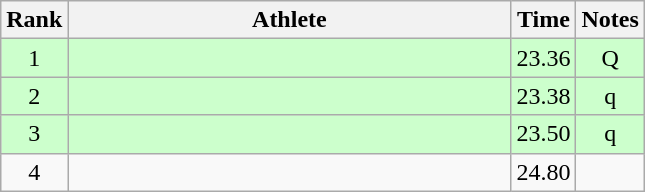<table class="wikitable" style="text-align:center">
<tr>
<th>Rank</th>
<th Style="width:18em">Athlete</th>
<th>Time</th>
<th>Notes</th>
</tr>
<tr style="background:#cfc">
<td>1</td>
<td style="text-align:left"></td>
<td>23.36</td>
<td>Q</td>
</tr>
<tr style="background:#cfc">
<td>2</td>
<td style="text-align:left"></td>
<td>23.38</td>
<td>q</td>
</tr>
<tr style="background:#cfc">
<td>3</td>
<td style="text-align:left"></td>
<td>23.50</td>
<td>q</td>
</tr>
<tr>
<td>4</td>
<td style="text-align:left"></td>
<td>24.80</td>
<td></td>
</tr>
</table>
